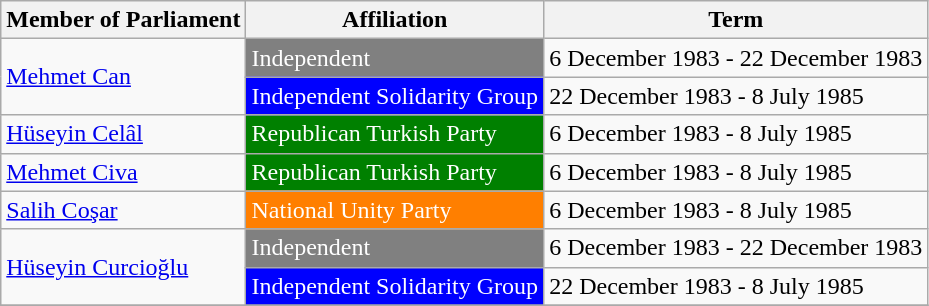<table class="wikitable">
<tr>
<th>Member of Parliament</th>
<th>Affiliation</th>
<th>Term</th>
</tr>
<tr>
<td rowspan=2><a href='#'>Mehmet Can</a></td>
<td style="background:gray; color:white">Independent</td>
<td>6 December 1983 - 22 December 1983</td>
</tr>
<tr>
<td style="background:blue; color:white">Independent Solidarity Group</td>
<td>22 December 1983 - 8 July 1985</td>
</tr>
<tr>
<td><a href='#'>Hüseyin Celâl</a></td>
<td style="background:#008000; color:white">Republican Turkish Party</td>
<td>6 December 1983 - 8 July 1985</td>
</tr>
<tr>
<td><a href='#'>Mehmet Civa</a></td>
<td style="background:#008000; color:white">Republican Turkish Party</td>
<td>6 December 1983 - 8 July 1985</td>
</tr>
<tr>
<td><a href='#'>Salih Coşar</a></td>
<td style="background:#FF7F00; color:white">National Unity Party</td>
<td>6 December 1983 - 8 July 1985</td>
</tr>
<tr>
<td rowspan=2><a href='#'>Hüseyin Curcioğlu</a></td>
<td style="background:gray; color:white">Independent</td>
<td>6 December 1983 - 22 December 1983</td>
</tr>
<tr>
<td style="background:blue; color:white">Independent Solidarity Group</td>
<td>22 December 1983 - 8 July 1985</td>
</tr>
<tr>
</tr>
</table>
